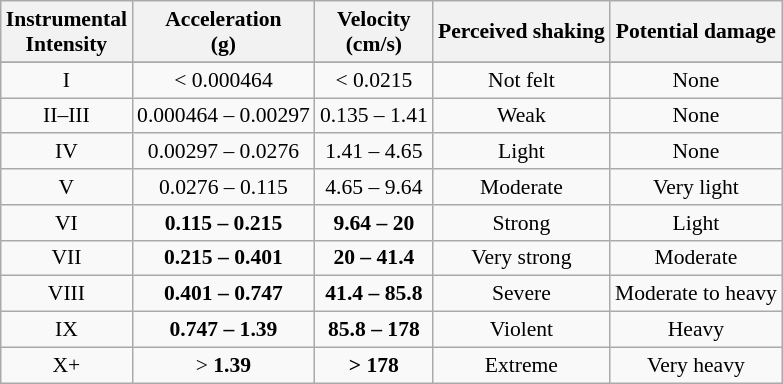<table class="wikitable" style="font-size: 90%; text-align: left; ">
<tr>
<th align="center">Instrumental<br>Intensity</th>
<th align="center">Acceleration<br>(g)</th>
<th align="center">Velocity<br>(cm/s)</th>
<th align="center">Perceived shaking</th>
<th align="center">Potential damage</th>
</tr>
<tr>
</tr>
<tr>
<td align="center">I</td>
<td align="center">< 0.000464</td>
<td align="center">< 0.0215</td>
<td align="center">Not felt</td>
<td align="center">None</td>
</tr>
<tr>
<td align="center">II–III</td>
<td align="center">0.000464 – 0.00297</td>
<td align="center">0.135 – 1.41</td>
<td align="center">Weak</td>
<td align="center">None</td>
</tr>
<tr>
<td align="center">IV</td>
<td align="center">0.00297 – 0.0276</td>
<td align="center">1.41 – 4.65</td>
<td align="center">Light</td>
<td align="center">None</td>
</tr>
<tr>
<td align="center">V</td>
<td align="center">0.0276 – 0.115</td>
<td align="center">4.65 – 9.64</td>
<td align="center">Moderate</td>
<td align="center">Very light</td>
</tr>
<tr>
<td align="center">VI</td>
<td align="center"><strong>0.115 – 0.215</strong></td>
<td align="center"><strong>9.64 – 20</strong></td>
<td align="center">Strong</td>
<td align="center">Light</td>
</tr>
<tr>
<td align="center">VII</td>
<td align="center"><strong>0.215 – 0.401</strong></td>
<td align="center"><strong>20 – 41.4</strong></td>
<td align="center">Very strong</td>
<td align="center">Moderate</td>
</tr>
<tr>
<td align="center">VIII</td>
<td align="center"><strong>0.401 – 0.747</strong></td>
<td align="center"><strong>41.4 – 85.8</strong></td>
<td align="center">Severe</td>
<td align="center">Moderate to heavy</td>
</tr>
<tr>
<td align="center">IX</td>
<td align="center"><strong>0.747 – 1.39</strong></td>
<td align="center"><strong>85.8 – 178</strong></td>
<td align="center">Violent</td>
<td align="center">Heavy</td>
</tr>
<tr>
<td align="center">X+</td>
<td align="center">> <strong>1.39</strong></td>
<td align="center"><strong>> 178</strong></td>
<td align="center">Extreme</td>
<td align="center">Very heavy</td>
</tr>
</table>
